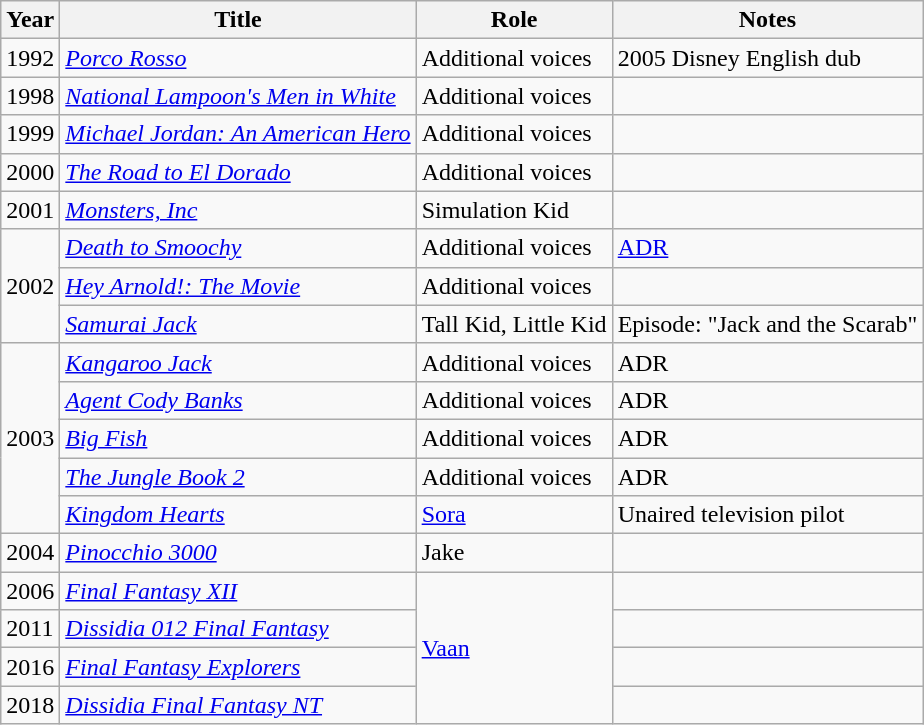<table class="wikitable sortable collapsible">
<tr>
<th>Year</th>
<th>Title</th>
<th>Role</th>
<th>Notes</th>
</tr>
<tr>
<td>1992</td>
<td><em><a href='#'>Porco Rosso</a></em></td>
<td>Additional voices</td>
<td>2005 Disney English dub</td>
</tr>
<tr>
<td>1998</td>
<td><em><a href='#'>National Lampoon's Men in White</a></em></td>
<td>Additional voices</td>
<td></td>
</tr>
<tr>
<td>1999</td>
<td><em><a href='#'>Michael Jordan: An American Hero</a></em></td>
<td>Additional voices</td>
<td></td>
</tr>
<tr>
<td>2000</td>
<td><em><a href='#'>The Road to El Dorado</a></em></td>
<td>Additional voices</td>
<td></td>
</tr>
<tr>
<td>2001</td>
<td><em><a href='#'>Monsters, Inc</a></em></td>
<td>Simulation Kid</td>
<td></td>
</tr>
<tr>
<td rowspan="3">2002</td>
<td><em><a href='#'>Death to Smoochy</a></em></td>
<td>Additional voices</td>
<td><a href='#'>ADR</a></td>
</tr>
<tr>
<td><em><a href='#'>Hey Arnold!: The Movie</a></em></td>
<td>Additional voices</td>
<td></td>
</tr>
<tr>
<td><em><a href='#'>Samurai Jack</a></em></td>
<td>Tall Kid, Little Kid</td>
<td>Episode: "Jack and the Scarab"</td>
</tr>
<tr>
<td rowspan=5>2003</td>
<td><em><a href='#'>Kangaroo Jack</a></em></td>
<td>Additional voices</td>
<td>ADR</td>
</tr>
<tr>
<td><em><a href='#'>Agent Cody Banks</a></em></td>
<td>Additional voices</td>
<td>ADR</td>
</tr>
<tr>
<td><em><a href='#'>Big Fish</a></em></td>
<td>Additional voices</td>
<td>ADR</td>
</tr>
<tr>
<td><em><a href='#'>The Jungle Book 2</a></em></td>
<td>Additional voices</td>
<td>ADR</td>
</tr>
<tr>
<td><em><a href='#'>Kingdom Hearts</a></em></td>
<td><a href='#'>Sora</a></td>
<td>Unaired television pilot</td>
</tr>
<tr>
<td>2004</td>
<td><em><a href='#'>Pinocchio 3000</a></em></td>
<td>Jake</td>
<td></td>
</tr>
<tr>
<td>2006</td>
<td><em><a href='#'>Final Fantasy XII</a></em></td>
<td rowspan="4"><a href='#'>Vaan</a></td>
<td></td>
</tr>
<tr>
<td>2011</td>
<td><em><a href='#'>Dissidia 012 Final Fantasy</a></em></td>
<td></td>
</tr>
<tr>
<td>2016</td>
<td><em><a href='#'>Final Fantasy Explorers</a></em></td>
<td></td>
</tr>
<tr>
<td>2018</td>
<td><em><a href='#'>Dissidia Final Fantasy NT</a></em></td>
<td></td>
</tr>
</table>
